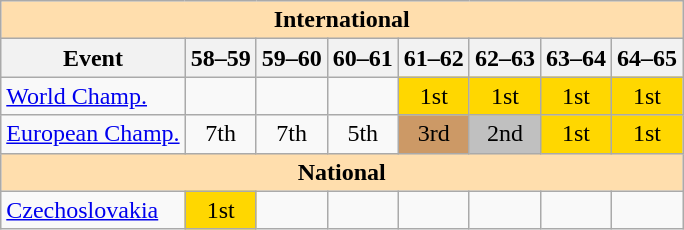<table class="wikitable" style="text-align:center">
<tr>
<th style="background-color: #ffdead; " colspan=8 align=center>International</th>
</tr>
<tr>
<th>Event</th>
<th>58–59</th>
<th>59–60</th>
<th>60–61</th>
<th>61–62</th>
<th>62–63</th>
<th>63–64</th>
<th>64–65</th>
</tr>
<tr>
<td align=left><a href='#'>World Champ.</a></td>
<td></td>
<td></td>
<td></td>
<td bgcolor=gold>1st</td>
<td bgcolor=gold>1st</td>
<td bgcolor=gold>1st</td>
<td bgcolor=gold>1st</td>
</tr>
<tr>
<td align=left><a href='#'>European Champ.</a></td>
<td>7th</td>
<td>7th</td>
<td>5th</td>
<td bgcolor=cc9966>3rd</td>
<td bgcolor=silver>2nd</td>
<td bgcolor=gold>1st</td>
<td bgcolor=gold>1st</td>
</tr>
<tr>
<th style="background-color: #ffdead; " colspan=8 align=center>National</th>
</tr>
<tr>
<td align=left><a href='#'>Czechoslovakia</a></td>
<td bgcolor=gold>1st</td>
<td></td>
<td></td>
<td></td>
<td></td>
<td></td>
<td></td>
</tr>
</table>
